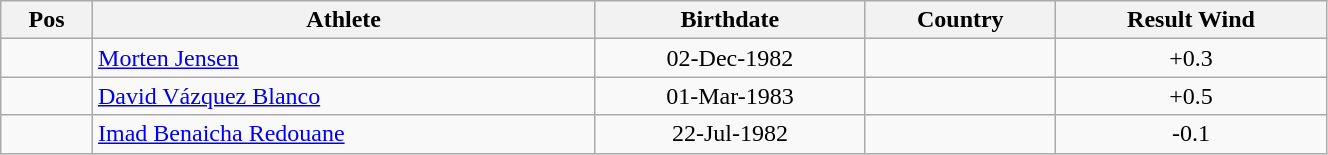<table class="wikitable"  style="text-align:center; width:70%;">
<tr>
<th>Pos</th>
<th>Athlete</th>
<th>Birthdate</th>
<th>Country</th>
<th>Result Wind</th>
</tr>
<tr>
<td align=center></td>
<td align=left><a href='#'>Morten Jensen</a></td>
<td>02-Dec-1982</td>
<td align=left></td>
<td> +0.3</td>
</tr>
<tr>
<td align=center></td>
<td align=left><a href='#'>David Vázquez Blanco</a></td>
<td>01-Mar-1983</td>
<td align=left></td>
<td> +0.5</td>
</tr>
<tr>
<td align=center></td>
<td align=left><a href='#'>Imad Benaicha Redouane</a></td>
<td>22-Jul-1982</td>
<td align=left></td>
<td> -0.1</td>
</tr>
</table>
